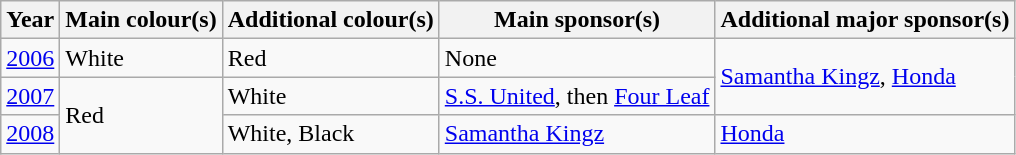<table class="wikitable">
<tr>
<th>Year</th>
<th>Main colour(s)</th>
<th>Additional colour(s)</th>
<th>Main sponsor(s)</th>
<th>Additional major sponsor(s)</th>
</tr>
<tr>
<td><a href='#'>2006</a></td>
<td>White</td>
<td>Red</td>
<td>None</td>
<td rowspan=2><a href='#'>Samantha Kingz</a>, <a href='#'>Honda</a></td>
</tr>
<tr>
<td><a href='#'>2007</a></td>
<td rowspan=2>Red</td>
<td>White</td>
<td><a href='#'>S.S. United</a>, then <a href='#'>Four Leaf</a></td>
</tr>
<tr>
<td><a href='#'>2008</a></td>
<td>White, Black</td>
<td><a href='#'>Samantha Kingz</a></td>
<td><a href='#'>Honda</a></td>
</tr>
</table>
